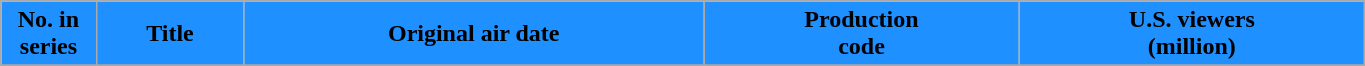<table class="wikitable plainrowheaders" style="width:72%;">
<tr>
<th style="background:#1E90FF" width=7%>No. in<br>series</th>
<th style="background:#1E90FF">Title</th>
<th style="background:#1E90FF">Original air date</th>
<th style="background:#1E90FF">Production<br>code</th>
<th style="background:#1E90FF">U.S. viewers<br>(million)</th>
</tr>
<tr>
</tr>
</table>
